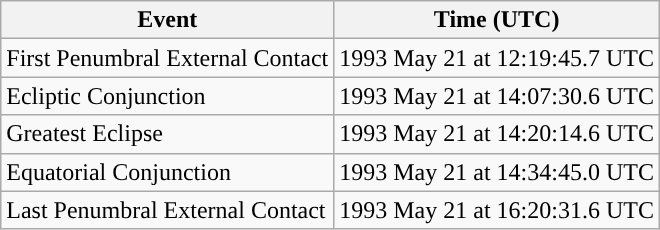<table class="wikitable">
<tr>
<th>Event</th>
<th>Time (UTC)</th>
</tr>
<tr>
<td>First Penumbral External Contact</td>
<td>1993 May 21 at 12:19:45.7 UTC</td>
</tr>
<tr>
<td>Ecliptic Conjunction</td>
<td>1993 May 21 at 14:07:30.6 UTC</td>
</tr>
<tr>
<td>Greatest Eclipse</td>
<td>1993 May 21 at 14:20:14.6 UTC</td>
</tr>
<tr>
<td>Equatorial Conjunction</td>
<td>1993 May 21 at 14:34:45.0 UTC</td>
</tr>
<tr>
<td>Last Penumbral External Contact</td>
<td>1993 May 21 at 16:20:31.6 UTC</td>
</tr>
</table>
